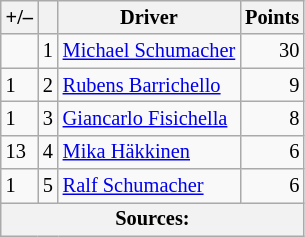<table class="wikitable" style="font-size: 85%;">
<tr>
<th scope="col">+/–</th>
<th scope="col"></th>
<th scope="col">Driver</th>
<th scope="col">Points</th>
</tr>
<tr>
<td align="left"></td>
<td align="center">1</td>
<td> <a href='#'>Michael Schumacher</a></td>
<td align="right">30</td>
</tr>
<tr>
<td align="left"> 1</td>
<td align="center">2</td>
<td> <a href='#'>Rubens Barrichello</a></td>
<td align="right">9</td>
</tr>
<tr>
<td align="left"> 1</td>
<td align="center">3</td>
<td> <a href='#'>Giancarlo Fisichella</a></td>
<td align="right">8</td>
</tr>
<tr>
<td align="left"> 13</td>
<td align="center">4</td>
<td> <a href='#'>Mika Häkkinen</a></td>
<td align="right">6</td>
</tr>
<tr>
<td align="left"> 1</td>
<td align="center">5</td>
<td> <a href='#'>Ralf Schumacher</a></td>
<td align="right">6</td>
</tr>
<tr>
<th colspan=4>Sources:</th>
</tr>
</table>
